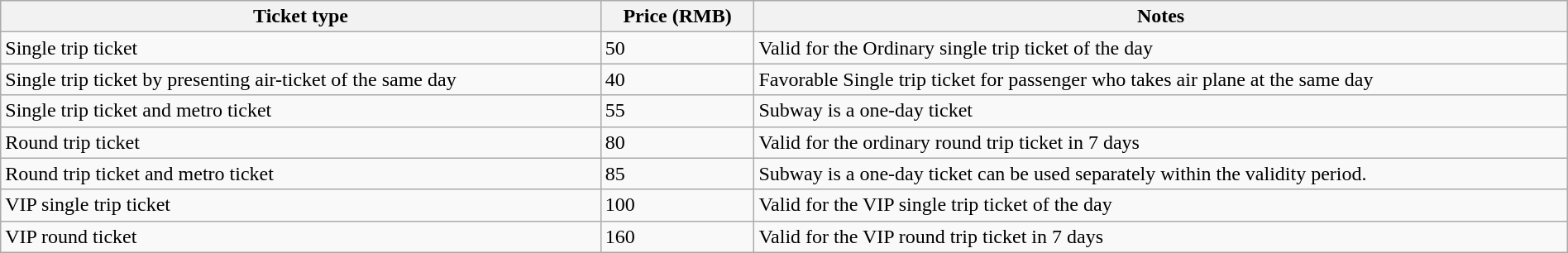<table class="wikitable mw-collapsible"| style="width: 100%;">
<tr>
<th>Ticket type</th>
<th>Price (RMB)</th>
<th>Notes</th>
</tr>
<tr>
<td>Single trip ticket</td>
<td>50</td>
<td>Valid for the Ordinary single trip ticket of the day</td>
</tr>
<tr>
<td>Single trip ticket by presenting air-ticket of the same day</td>
<td>40</td>
<td>Favorable Single trip ticket for passenger who takes air plane at the same day</td>
</tr>
<tr>
<td>Single trip ticket and metro ticket</td>
<td>55</td>
<td>Subway is a one-day ticket</td>
</tr>
<tr>
<td>Round trip ticket</td>
<td>80</td>
<td>Valid for the ordinary round trip ticket in 7 days</td>
</tr>
<tr>
<td>Round trip ticket and metro ticket</td>
<td>85</td>
<td>Subway is a one-day ticket can be used separately within the validity period.</td>
</tr>
<tr>
<td>VIP single trip ticket</td>
<td>100</td>
<td>Valid for the VIP single trip ticket of the day</td>
</tr>
<tr>
<td>VIP round ticket</td>
<td>160</td>
<td>Valid for the VIP round trip ticket in 7 days</td>
</tr>
</table>
